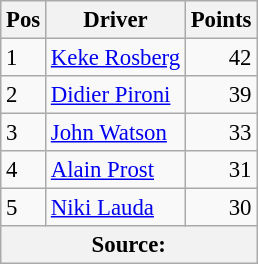<table class="wikitable" style="font-size: 95%;">
<tr>
<th>Pos</th>
<th>Driver</th>
<th>Points</th>
</tr>
<tr>
<td>1</td>
<td> <a href='#'>Keke Rosberg</a></td>
<td align="right">42</td>
</tr>
<tr>
<td>2</td>
<td> <a href='#'>Didier Pironi</a></td>
<td align="right">39</td>
</tr>
<tr>
<td>3</td>
<td> <a href='#'>John Watson</a></td>
<td align="right">33</td>
</tr>
<tr>
<td>4</td>
<td> <a href='#'>Alain Prost</a></td>
<td align="right">31</td>
</tr>
<tr>
<td>5</td>
<td> <a href='#'>Niki Lauda</a></td>
<td align="right">30</td>
</tr>
<tr>
<th colspan=4>Source: </th>
</tr>
</table>
